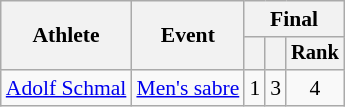<table class="wikitable" style="font-size:90%">
<tr>
<th rowspan=2>Athlete</th>
<th rowspan=2>Event</th>
<th colspan=3>Final</th>
</tr>
<tr style="font-size:95%">
<th></th>
<th></th>
<th>Rank</th>
</tr>
<tr align=center>
<td align=left><a href='#'>Adolf Schmal</a></td>
<td align=left><a href='#'>Men's sabre</a></td>
<td>1</td>
<td>3</td>
<td>4</td>
</tr>
</table>
